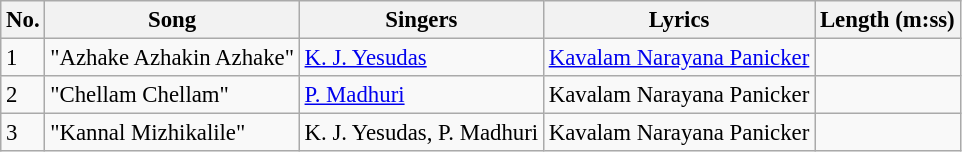<table class="wikitable" style="font-size:95%;">
<tr>
<th>No.</th>
<th>Song</th>
<th>Singers</th>
<th>Lyrics</th>
<th>Length (m:ss)</th>
</tr>
<tr>
<td>1</td>
<td>"Azhake Azhakin Azhake"</td>
<td><a href='#'>K. J. Yesudas</a></td>
<td><a href='#'>Kavalam Narayana Panicker</a></td>
<td></td>
</tr>
<tr>
<td>2</td>
<td>"Chellam Chellam"</td>
<td><a href='#'>P. Madhuri</a></td>
<td>Kavalam Narayana Panicker</td>
<td></td>
</tr>
<tr>
<td>3</td>
<td>"Kannal Mizhikalile"</td>
<td>K. J. Yesudas, P. Madhuri</td>
<td>Kavalam Narayana Panicker</td>
<td></td>
</tr>
</table>
